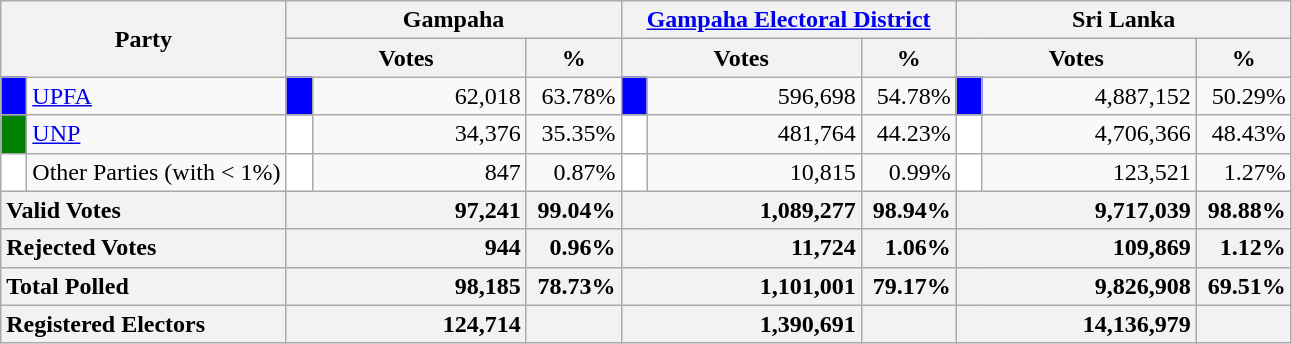<table class="wikitable">
<tr>
<th colspan="2" width="144px"rowspan="2">Party</th>
<th colspan="3" width="216px">Gampaha</th>
<th colspan="3" width="216px"><a href='#'>Gampaha Electoral District</a></th>
<th colspan="3" width="216px">Sri Lanka</th>
</tr>
<tr>
<th colspan="2" width="144px">Votes</th>
<th>%</th>
<th colspan="2" width="144px">Votes</th>
<th>%</th>
<th colspan="2" width="144px">Votes</th>
<th>%</th>
</tr>
<tr>
<td style="background-color:blue;" width="10px"></td>
<td style="text-align:left;"><a href='#'>UPFA</a></td>
<td style="background-color:blue;" width="10px"></td>
<td style="text-align:right;">62,018</td>
<td style="text-align:right;">63.78%</td>
<td style="background-color:blue;" width="10px"></td>
<td style="text-align:right;">596,698</td>
<td style="text-align:right;">54.78%</td>
<td style="background-color:blue;" width="10px"></td>
<td style="text-align:right;">4,887,152</td>
<td style="text-align:right;">50.29%</td>
</tr>
<tr>
<td style="background-color:green;" width="10px"></td>
<td style="text-align:left;"><a href='#'>UNP</a></td>
<td style="background-color:white;" width="10px"></td>
<td style="text-align:right;">34,376</td>
<td style="text-align:right;">35.35%</td>
<td style="background-color:white;" width="10px"></td>
<td style="text-align:right;">481,764</td>
<td style="text-align:right;">44.23%</td>
<td style="background-color:white;" width="10px"></td>
<td style="text-align:right;">4,706,366</td>
<td style="text-align:right;">48.43%</td>
</tr>
<tr>
<td style="background-color:white;" width="10px"></td>
<td style="text-align:left;">Other Parties (with < 1%)</td>
<td style="background-color:white;" width="10px"></td>
<td style="text-align:right;">847</td>
<td style="text-align:right;">0.87%</td>
<td style="background-color:white;" width="10px"></td>
<td style="text-align:right;">10,815</td>
<td style="text-align:right;">0.99%</td>
<td style="background-color:white;" width="10px"></td>
<td style="text-align:right;">123,521</td>
<td style="text-align:right;">1.27%</td>
</tr>
<tr>
<th colspan="2" width="144px"style="text-align:left;">Valid Votes</th>
<th style="text-align:right;"colspan="2" width="144px">97,241</th>
<th style="text-align:right;">99.04%</th>
<th style="text-align:right;"colspan="2" width="144px">1,089,277</th>
<th style="text-align:right;">98.94%</th>
<th style="text-align:right;"colspan="2" width="144px">9,717,039</th>
<th style="text-align:right;">98.88%</th>
</tr>
<tr>
<th colspan="2" width="144px"style="text-align:left;">Rejected Votes</th>
<th style="text-align:right;"colspan="2" width="144px">944</th>
<th style="text-align:right;">0.96%</th>
<th style="text-align:right;"colspan="2" width="144px">11,724</th>
<th style="text-align:right;">1.06%</th>
<th style="text-align:right;"colspan="2" width="144px">109,869</th>
<th style="text-align:right;">1.12%</th>
</tr>
<tr>
<th colspan="2" width="144px"style="text-align:left;">Total Polled</th>
<th style="text-align:right;"colspan="2" width="144px">98,185</th>
<th style="text-align:right;">78.73%</th>
<th style="text-align:right;"colspan="2" width="144px">1,101,001</th>
<th style="text-align:right;">79.17%</th>
<th style="text-align:right;"colspan="2" width="144px">9,826,908</th>
<th style="text-align:right;">69.51%</th>
</tr>
<tr>
<th colspan="2" width="144px"style="text-align:left;">Registered Electors</th>
<th style="text-align:right;"colspan="2" width="144px">124,714</th>
<th></th>
<th style="text-align:right;"colspan="2" width="144px">1,390,691</th>
<th></th>
<th style="text-align:right;"colspan="2" width="144px">14,136,979</th>
<th></th>
</tr>
</table>
